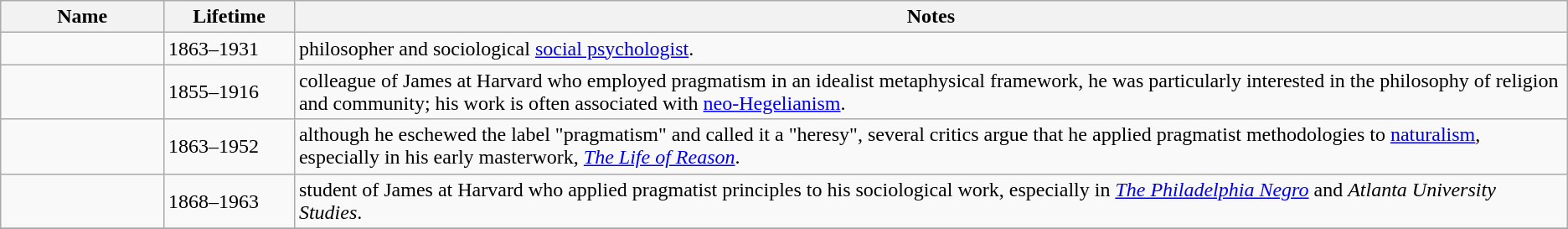<table class="sortable wikitable">
<tr>
<th width="10%">Name</th>
<th width="8%">Lifetime</th>
<th class="unsortable" width="78%">Notes</th>
</tr>
<tr valign="top">
<td></td>
<td>1863–1931</td>
<td>philosopher and sociological <a href='#'>social psychologist</a>.</td>
</tr>
<tr>
<td></td>
<td>1855–1916</td>
<td>colleague of James at Harvard who employed pragmatism in an idealist metaphysical framework, he was particularly interested in the philosophy of religion and community; his work is often associated with <a href='#'>neo-Hegelianism</a>.</td>
</tr>
<tr>
<td></td>
<td>1863–1952</td>
<td>although he eschewed the label "pragmatism" and called it a "heresy", several critics argue that he applied pragmatist methodologies to <a href='#'>naturalism</a>, especially in his early masterwork, <em><a href='#'>The Life of Reason</a></em>.</td>
</tr>
<tr>
<td></td>
<td>1868–1963</td>
<td>student of James at Harvard who applied pragmatist principles to his sociological work, especially in <em><a href='#'>The Philadelphia Negro</a></em> and <em>Atlanta University Studies</em>.</td>
</tr>
<tr>
</tr>
</table>
